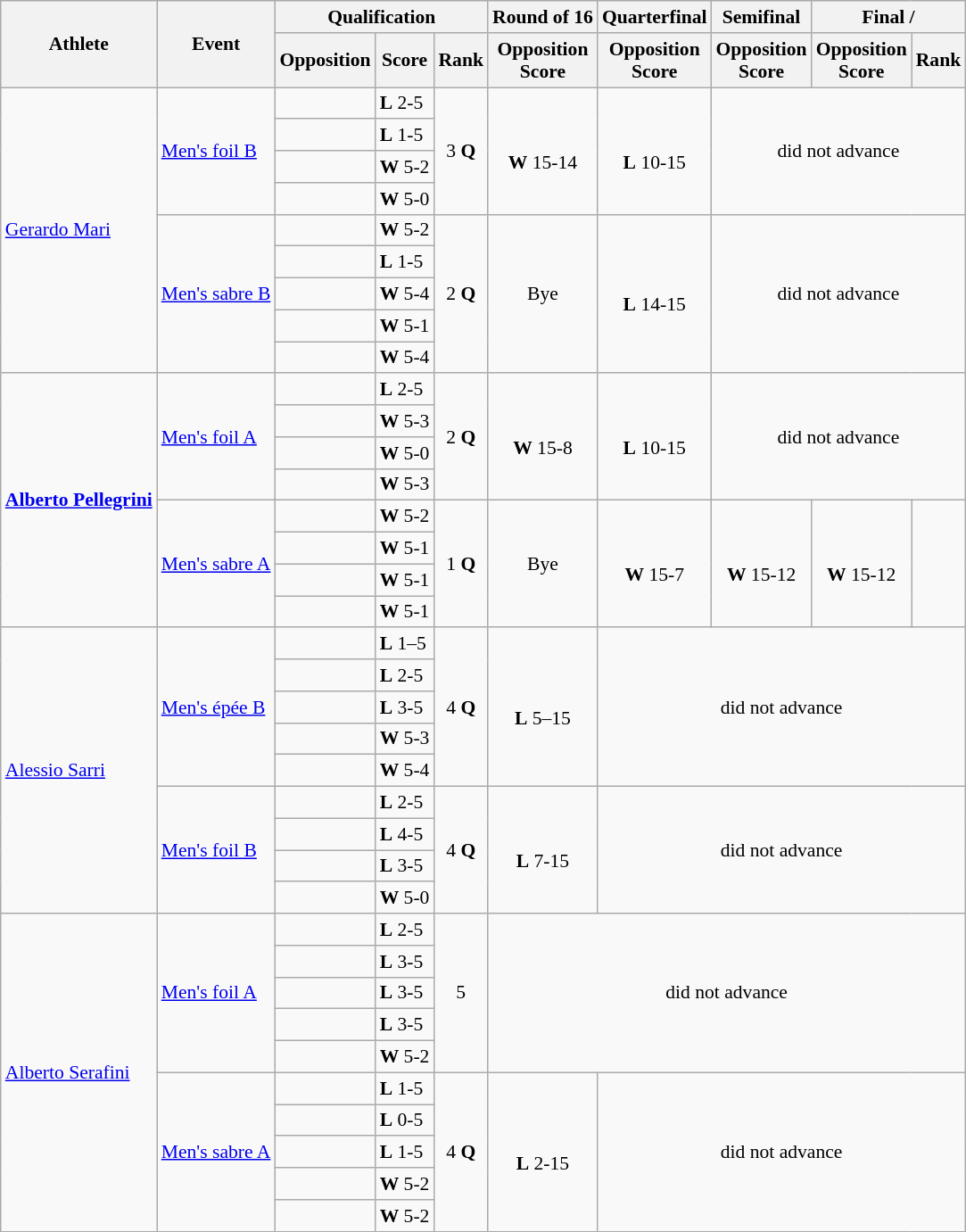<table class=wikitable style="font-size:90%">
<tr>
<th rowspan="2">Athlete</th>
<th rowspan="2">Event</th>
<th colspan="3">Qualification</th>
<th>Round of 16</th>
<th>Quarterfinal</th>
<th>Semifinal</th>
<th colspan="2">Final / </th>
</tr>
<tr>
<th>Opposition</th>
<th>Score</th>
<th>Rank</th>
<th>Opposition<br>Score</th>
<th>Opposition<br>Score</th>
<th>Opposition<br>Score</th>
<th>Opposition<br>Score</th>
<th>Rank</th>
</tr>
<tr>
<td rowspan=9><a href='#'>Gerardo Mari</a></td>
<td rowspan=4><a href='#'>Men's foil B</a></td>
<td></td>
<td><strong>L</strong> 2-5</td>
<td align="center" rowspan=4>3 <strong>Q</strong></td>
<td align="center" rowspan=4><br><strong>W</strong> 15-14</td>
<td align="center" rowspan=4><br><strong>L</strong> 10-15</td>
<td align="center" rowspan=4 colspan=3>did not advance</td>
</tr>
<tr>
<td></td>
<td><strong>L</strong> 1-5</td>
</tr>
<tr>
<td></td>
<td><strong>W</strong> 5-2</td>
</tr>
<tr>
<td></td>
<td><strong>W</strong> 5-0</td>
</tr>
<tr>
<td rowspan=5><a href='#'>Men's sabre B</a></td>
<td></td>
<td><strong>W</strong> 5-2</td>
<td align="center" rowspan=5>2 <strong>Q</strong></td>
<td align="center" rowspan=5>Bye</td>
<td align="center" rowspan=5><br><strong>L</strong> 14-15</td>
<td align="center" rowspan=5 colspan=3>did not advance</td>
</tr>
<tr>
<td></td>
<td><strong>L</strong> 1-5</td>
</tr>
<tr>
<td></td>
<td><strong>W</strong> 5-4</td>
</tr>
<tr>
<td></td>
<td><strong>W</strong> 5-1</td>
</tr>
<tr>
<td></td>
<td><strong>W</strong> 5-4</td>
</tr>
<tr>
<td rowspan=8><strong><a href='#'>Alberto Pellegrini</a></strong></td>
<td rowspan=4><a href='#'>Men's foil A</a></td>
<td></td>
<td><strong>L</strong> 2-5</td>
<td align="center" rowspan=4>2 <strong>Q</strong></td>
<td align="center" rowspan=4><br><strong>W</strong> 15-8</td>
<td align="center" rowspan=4><br><strong>L</strong> 10-15</td>
<td align="center" rowspan=4 colspan=3>did not advance</td>
</tr>
<tr>
<td></td>
<td><strong>W</strong> 5-3</td>
</tr>
<tr>
<td></td>
<td><strong>W</strong> 5-0</td>
</tr>
<tr>
<td></td>
<td><strong>W</strong> 5-3</td>
</tr>
<tr>
<td rowspan=4><a href='#'>Men's sabre A</a></td>
<td></td>
<td><strong>W</strong> 5-2</td>
<td align="center" rowspan=4>1 <strong>Q</strong></td>
<td align="center" rowspan=4>Bye</td>
<td align="center" rowspan=4><br><strong>W</strong> 15-7</td>
<td align="center" rowspan=4><br><strong>W</strong> 15-12</td>
<td align="center" rowspan=4><br><strong>W</strong> 15-12</td>
<td align="center" rowspan=4></td>
</tr>
<tr>
<td></td>
<td><strong>W</strong> 5-1</td>
</tr>
<tr>
<td></td>
<td><strong>W</strong> 5-1</td>
</tr>
<tr>
<td></td>
<td><strong>W</strong> 5-1</td>
</tr>
<tr>
<td rowspan=9><a href='#'>Alessio Sarri</a></td>
<td rowspan=5><a href='#'>Men's épée B</a></td>
<td></td>
<td><strong>L</strong> 1–5</td>
<td align="center" rowspan=5>4 <strong>Q</strong></td>
<td align="center" rowspan=5><br><strong>L</strong> 5–15</td>
<td align="center" rowspan=5 colspan=4>did not advance</td>
</tr>
<tr>
<td></td>
<td><strong>L</strong> 2-5</td>
</tr>
<tr>
<td></td>
<td><strong>L</strong> 3-5</td>
</tr>
<tr>
<td></td>
<td><strong>W</strong> 5-3</td>
</tr>
<tr>
<td></td>
<td><strong>W</strong> 5-4</td>
</tr>
<tr>
<td rowspan=4><a href='#'>Men's foil B</a></td>
<td></td>
<td><strong>L</strong> 2-5</td>
<td align="center" rowspan=4>4 <strong>Q</strong></td>
<td align="center" rowspan=4><br><strong>L</strong> 7-15</td>
<td align="center" rowspan=4 colspan=4>did not advance</td>
</tr>
<tr>
<td></td>
<td><strong>L</strong> 4-5</td>
</tr>
<tr>
<td></td>
<td><strong>L</strong> 3-5</td>
</tr>
<tr>
<td></td>
<td><strong>W</strong> 5-0</td>
</tr>
<tr>
<td rowspan=10><a href='#'>Alberto Serafini</a></td>
<td rowspan=5><a href='#'>Men's foil A</a></td>
<td></td>
<td><strong>L</strong> 2-5</td>
<td align="center" rowspan=5>5</td>
<td align="center" rowspan=5 colspan=5>did not advance</td>
</tr>
<tr>
<td></td>
<td><strong>L</strong> 3-5</td>
</tr>
<tr>
<td></td>
<td><strong>L</strong> 3-5</td>
</tr>
<tr>
<td></td>
<td><strong>L</strong> 3-5</td>
</tr>
<tr>
<td></td>
<td><strong>W</strong> 5-2</td>
</tr>
<tr>
<td rowspan=5><a href='#'>Men's sabre A</a></td>
<td></td>
<td><strong>L</strong> 1-5</td>
<td align="center" rowspan=5>4 <strong>Q</strong></td>
<td align="center" rowspan=5><br><strong>L</strong> 2-15</td>
<td align="center" rowspan=5 colspan=4>did not advance</td>
</tr>
<tr>
<td></td>
<td><strong>L</strong> 0-5</td>
</tr>
<tr>
<td></td>
<td><strong>L</strong> 1-5</td>
</tr>
<tr>
<td></td>
<td><strong>W</strong> 5-2</td>
</tr>
<tr>
<td></td>
<td><strong>W</strong> 5-2</td>
</tr>
</table>
